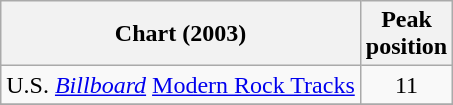<table class="wikitable sortable">
<tr>
<th>Chart (2003)</th>
<th align="center">Peak<br>position</th>
</tr>
<tr>
<td>U.S. <em><a href='#'>Billboard</a></em> <a href='#'>Modern Rock Tracks</a></td>
<td align="center">11</td>
</tr>
<tr>
</tr>
</table>
